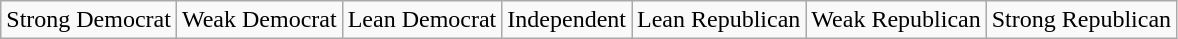<table class="wikitable">
<tr>
<td><span> Strong Democrat</span></td>
<td><span> Weak Democrat</span></td>
<td><span> Lean Democrat</span></td>
<td><span> Independent</span></td>
<td><span> Lean Republican</span></td>
<td><span> Weak Republican</span></td>
<td><span> Strong Republican</span></td>
</tr>
</table>
